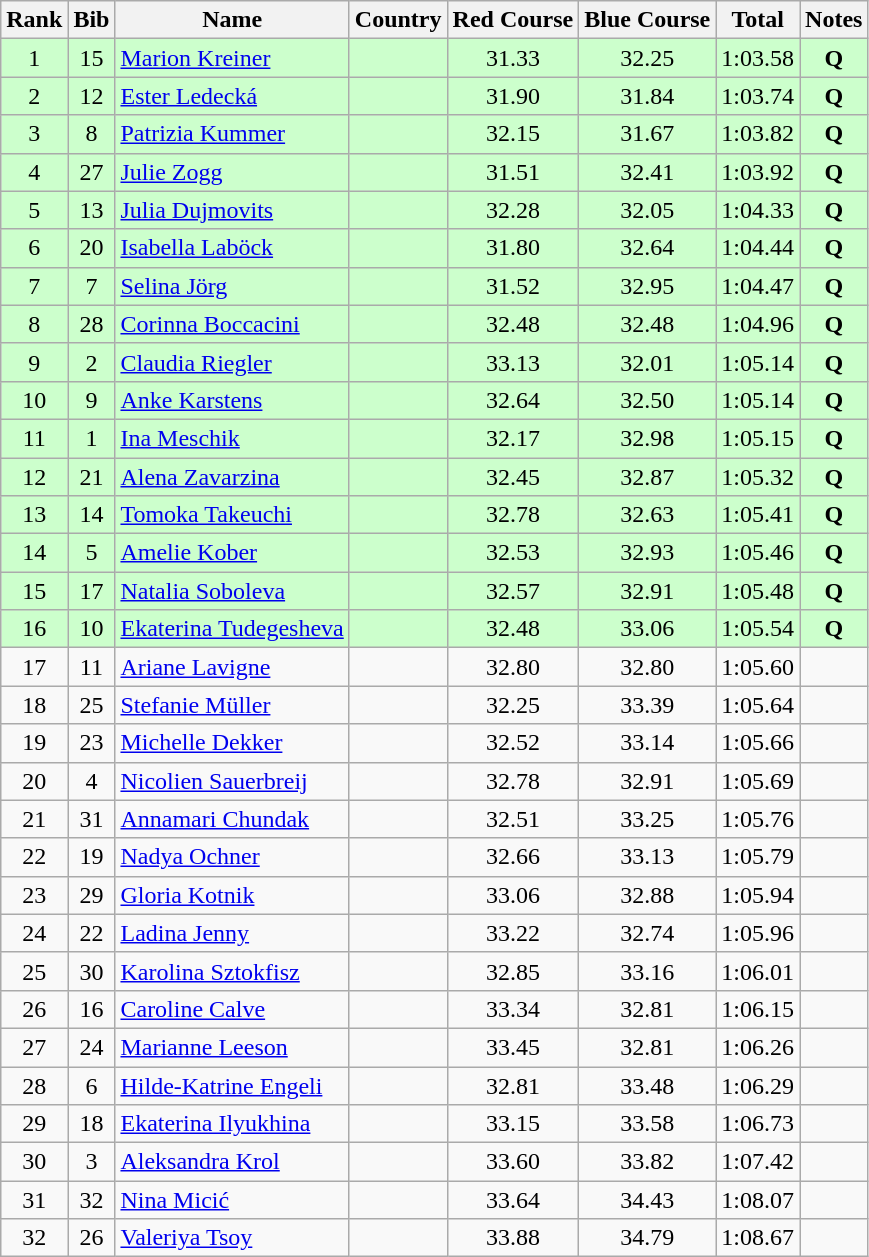<table class="wikitable sortable" style="text-align:center">
<tr>
<th>Rank</th>
<th>Bib</th>
<th>Name</th>
<th>Country</th>
<th>Red Course</th>
<th>Blue Course</th>
<th>Total</th>
<th>Notes</th>
</tr>
<tr bgcolor=#ccffcc>
<td>1</td>
<td>15</td>
<td align=left><a href='#'>Marion Kreiner</a></td>
<td align=left></td>
<td>31.33</td>
<td>32.25</td>
<td>1:03.58</td>
<td><strong>Q</strong></td>
</tr>
<tr bgcolor=#ccffcc>
<td>2</td>
<td>12</td>
<td align=left><a href='#'>Ester Ledecká</a></td>
<td align=left></td>
<td>31.90</td>
<td>31.84</td>
<td>1:03.74</td>
<td><strong>Q</strong></td>
</tr>
<tr bgcolor=#ccffcc>
<td>3</td>
<td>8</td>
<td align=left><a href='#'>Patrizia Kummer</a></td>
<td align=left></td>
<td>32.15</td>
<td>31.67</td>
<td>1:03.82</td>
<td><strong>Q</strong></td>
</tr>
<tr bgcolor=#ccffcc>
<td>4</td>
<td>27</td>
<td align=left><a href='#'>Julie Zogg</a></td>
<td align=left></td>
<td>31.51</td>
<td>32.41</td>
<td>1:03.92</td>
<td><strong>Q</strong></td>
</tr>
<tr bgcolor=#ccffcc>
<td>5</td>
<td>13</td>
<td align=left><a href='#'>Julia Dujmovits</a></td>
<td align=left></td>
<td>32.28</td>
<td>32.05</td>
<td>1:04.33</td>
<td><strong>Q</strong></td>
</tr>
<tr bgcolor=#ccffcc>
<td>6</td>
<td>20</td>
<td align=left><a href='#'>Isabella Laböck</a></td>
<td align=left></td>
<td>31.80</td>
<td>32.64</td>
<td>1:04.44</td>
<td><strong>Q</strong></td>
</tr>
<tr bgcolor=#ccffcc>
<td>7</td>
<td>7</td>
<td align=left><a href='#'>Selina Jörg</a></td>
<td align=left></td>
<td>31.52</td>
<td>32.95</td>
<td>1:04.47</td>
<td><strong>Q</strong></td>
</tr>
<tr bgcolor=#ccffcc>
<td>8</td>
<td>28</td>
<td align=left><a href='#'>Corinna Boccacini</a></td>
<td align=left></td>
<td>32.48</td>
<td>32.48</td>
<td>1:04.96</td>
<td><strong>Q</strong></td>
</tr>
<tr bgcolor=#ccffcc>
<td>9</td>
<td>2</td>
<td align=left><a href='#'>Claudia Riegler</a></td>
<td align=left></td>
<td>33.13</td>
<td>32.01</td>
<td>1:05.14</td>
<td><strong>Q</strong></td>
</tr>
<tr bgcolor=#ccffcc>
<td>10</td>
<td>9</td>
<td align=left><a href='#'>Anke Karstens</a></td>
<td align=left></td>
<td>32.64</td>
<td>32.50</td>
<td>1:05.14</td>
<td><strong>Q</strong></td>
</tr>
<tr bgcolor=#ccffcc>
<td>11</td>
<td>1</td>
<td align=left><a href='#'>Ina Meschik</a></td>
<td align=left></td>
<td>32.17</td>
<td>32.98</td>
<td>1:05.15</td>
<td><strong>Q</strong></td>
</tr>
<tr bgcolor=#ccffcc>
<td>12</td>
<td>21</td>
<td align=left><a href='#'>Alena Zavarzina</a></td>
<td align=left></td>
<td>32.45</td>
<td>32.87</td>
<td>1:05.32</td>
<td><strong>Q</strong></td>
</tr>
<tr bgcolor=#ccffcc>
<td>13</td>
<td>14</td>
<td align=left><a href='#'>Tomoka Takeuchi</a></td>
<td align=left></td>
<td>32.78</td>
<td>32.63</td>
<td>1:05.41</td>
<td><strong>Q</strong></td>
</tr>
<tr bgcolor=#ccffcc>
<td>14</td>
<td>5</td>
<td align=left><a href='#'>Amelie Kober</a></td>
<td align=left></td>
<td>32.53</td>
<td>32.93</td>
<td>1:05.46</td>
<td><strong>Q</strong></td>
</tr>
<tr bgcolor=#ccffcc>
<td>15</td>
<td>17</td>
<td align=left><a href='#'>Natalia Soboleva</a></td>
<td align=left></td>
<td>32.57</td>
<td>32.91</td>
<td>1:05.48</td>
<td><strong>Q</strong></td>
</tr>
<tr bgcolor=#ccffcc>
<td>16</td>
<td>10</td>
<td align=left><a href='#'>Ekaterina Tudegesheva</a></td>
<td align=left></td>
<td>32.48</td>
<td>33.06</td>
<td>1:05.54</td>
<td><strong>Q</strong></td>
</tr>
<tr>
<td>17</td>
<td>11</td>
<td align=left><a href='#'>Ariane Lavigne</a></td>
<td align=left></td>
<td>32.80</td>
<td>32.80</td>
<td>1:05.60</td>
<td></td>
</tr>
<tr>
<td>18</td>
<td>25</td>
<td align=left><a href='#'>Stefanie Müller</a></td>
<td align=left></td>
<td>32.25</td>
<td>33.39</td>
<td>1:05.64</td>
<td></td>
</tr>
<tr>
<td>19</td>
<td>23</td>
<td align=left><a href='#'>Michelle Dekker</a></td>
<td align=left></td>
<td>32.52</td>
<td>33.14</td>
<td>1:05.66</td>
<td></td>
</tr>
<tr>
<td>20</td>
<td>4</td>
<td align=left><a href='#'>Nicolien Sauerbreij</a></td>
<td align=left></td>
<td>32.78</td>
<td>32.91</td>
<td>1:05.69</td>
<td></td>
</tr>
<tr>
<td>21</td>
<td>31</td>
<td align=left><a href='#'>Annamari Chundak</a></td>
<td align=left></td>
<td>32.51</td>
<td>33.25</td>
<td>1:05.76</td>
<td></td>
</tr>
<tr>
<td>22</td>
<td>19</td>
<td align=left><a href='#'>Nadya Ochner</a></td>
<td align=left></td>
<td>32.66</td>
<td>33.13</td>
<td>1:05.79</td>
<td></td>
</tr>
<tr>
<td>23</td>
<td>29</td>
<td align=left><a href='#'>Gloria Kotnik</a></td>
<td align=left></td>
<td>33.06</td>
<td>32.88</td>
<td>1:05.94</td>
<td></td>
</tr>
<tr>
<td>24</td>
<td>22</td>
<td align=left><a href='#'>Ladina Jenny</a></td>
<td align=left></td>
<td>33.22</td>
<td>32.74</td>
<td>1:05.96</td>
<td></td>
</tr>
<tr>
<td>25</td>
<td>30</td>
<td align=left><a href='#'>Karolina Sztokfisz</a></td>
<td align=left></td>
<td>32.85</td>
<td>33.16</td>
<td>1:06.01</td>
<td></td>
</tr>
<tr>
<td>26</td>
<td>16</td>
<td align=left><a href='#'>Caroline Calve</a></td>
<td align=left></td>
<td>33.34</td>
<td>32.81</td>
<td>1:06.15</td>
<td></td>
</tr>
<tr>
<td>27</td>
<td>24</td>
<td align=left><a href='#'>Marianne Leeson</a></td>
<td align=left></td>
<td>33.45</td>
<td>32.81</td>
<td>1:06.26</td>
<td></td>
</tr>
<tr>
<td>28</td>
<td>6</td>
<td align=left><a href='#'>Hilde-Katrine Engeli</a></td>
<td align=left></td>
<td>32.81</td>
<td>33.48</td>
<td>1:06.29</td>
<td></td>
</tr>
<tr>
<td>29</td>
<td>18</td>
<td align=left><a href='#'>Ekaterina Ilyukhina</a></td>
<td align=left></td>
<td>33.15</td>
<td>33.58</td>
<td>1:06.73</td>
<td></td>
</tr>
<tr>
<td>30</td>
<td>3</td>
<td align=left><a href='#'>Aleksandra Krol</a></td>
<td align=left></td>
<td>33.60</td>
<td>33.82</td>
<td>1:07.42</td>
<td></td>
</tr>
<tr>
<td>31</td>
<td>32</td>
<td align=left><a href='#'>Nina Micić</a></td>
<td align=left></td>
<td>33.64</td>
<td>34.43</td>
<td>1:08.07</td>
<td></td>
</tr>
<tr>
<td>32</td>
<td>26</td>
<td align=left><a href='#'>Valeriya Tsoy</a></td>
<td align=left></td>
<td>33.88</td>
<td>34.79</td>
<td>1:08.67</td>
<td></td>
</tr>
</table>
